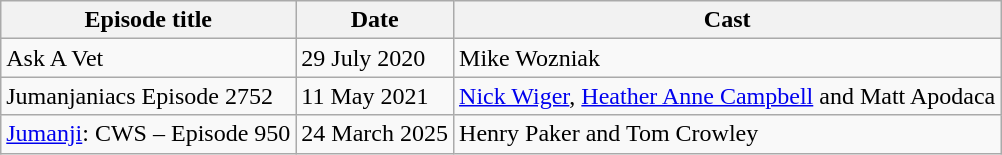<table class="wikitable sortable">
<tr>
<th>Episode title</th>
<th>Date</th>
<th>Cast</th>
</tr>
<tr>
<td>Ask A Vet</td>
<td>29 July 2020</td>
<td>Mike Wozniak</td>
</tr>
<tr>
<td>Jumanjaniacs Episode 2752</td>
<td>11 May 2021</td>
<td><a href='#'>Nick Wiger</a>, <a href='#'>Heather Anne Campbell</a> and Matt Apodaca</td>
</tr>
<tr>
<td><a href='#'>Jumanji</a>: CWS – Episode 950</td>
<td>24 March 2025</td>
<td>Henry Paker and Tom Crowley</td>
</tr>
</table>
